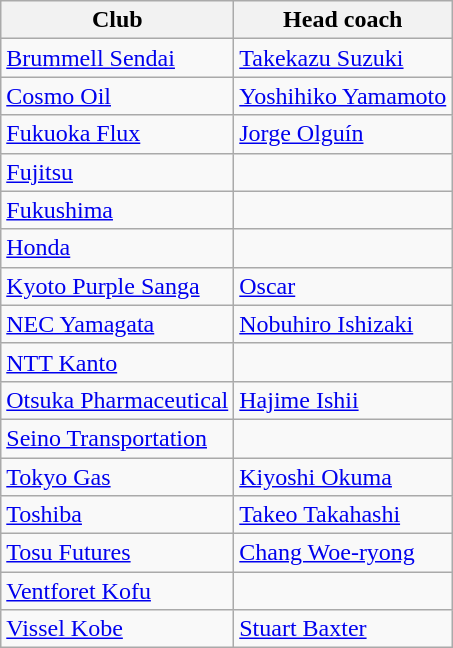<table class="wikitable sortable" style="text-align: left;">
<tr>
<th>Club</th>
<th>Head coach</th>
</tr>
<tr>
<td><a href='#'>Brummell Sendai</a></td>
<td> <a href='#'>Takekazu Suzuki</a></td>
</tr>
<tr>
<td><a href='#'>Cosmo Oil</a></td>
<td> <a href='#'>Yoshihiko Yamamoto</a></td>
</tr>
<tr>
<td><a href='#'>Fukuoka Flux</a></td>
<td> <a href='#'>Jorge Olguín</a></td>
</tr>
<tr>
<td><a href='#'>Fujitsu</a></td>
<td></td>
</tr>
<tr>
<td><a href='#'>Fukushima</a></td>
<td></td>
</tr>
<tr>
<td><a href='#'>Honda</a></td>
<td></td>
</tr>
<tr>
<td><a href='#'>Kyoto Purple Sanga</a></td>
<td> <a href='#'>Oscar</a></td>
</tr>
<tr>
<td><a href='#'>NEC Yamagata</a></td>
<td> <a href='#'>Nobuhiro Ishizaki</a></td>
</tr>
<tr>
<td><a href='#'>NTT Kanto</a></td>
<td></td>
</tr>
<tr>
<td><a href='#'>Otsuka Pharmaceutical</a></td>
<td> <a href='#'>Hajime Ishii</a></td>
</tr>
<tr>
<td><a href='#'>Seino Transportation</a></td>
<td></td>
</tr>
<tr>
<td><a href='#'>Tokyo Gas</a></td>
<td> <a href='#'>Kiyoshi Okuma</a></td>
</tr>
<tr>
<td><a href='#'>Toshiba</a></td>
<td> <a href='#'>Takeo Takahashi</a></td>
</tr>
<tr>
<td><a href='#'>Tosu Futures</a></td>
<td> <a href='#'>Chang Woe-ryong</a></td>
</tr>
<tr>
<td><a href='#'>Ventforet Kofu</a></td>
<td></td>
</tr>
<tr>
<td><a href='#'>Vissel Kobe</a></td>
<td> <a href='#'>Stuart Baxter</a></td>
</tr>
</table>
